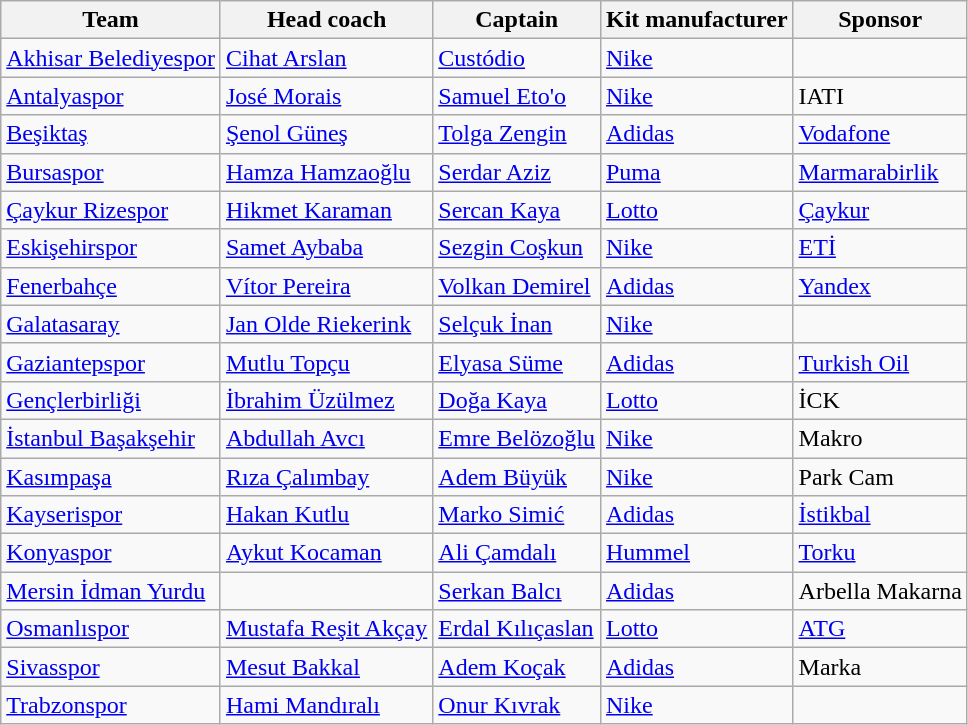<table class="wikitable sortable">
<tr>
<th>Team</th>
<th>Head coach</th>
<th>Captain</th>
<th>Kit manufacturer</th>
<th>Sponsor</th>
</tr>
<tr>
<td><a href='#'>Akhisar Belediyespor</a></td>
<td> <a href='#'>Cihat Arslan</a></td>
<td> <a href='#'>Custódio</a></td>
<td><a href='#'>Nike</a></td>
<td></td>
</tr>
<tr>
<td><a href='#'>Antalyaspor</a></td>
<td> <a href='#'>José Morais</a></td>
<td> <a href='#'>Samuel Eto'o</a></td>
<td><a href='#'>Nike</a></td>
<td>IATI</td>
</tr>
<tr>
<td><a href='#'>Beşiktaş</a></td>
<td> <a href='#'>Şenol Güneş</a></td>
<td> <a href='#'>Tolga Zengin</a></td>
<td><a href='#'>Adidas</a></td>
<td><a href='#'>Vodafone</a></td>
</tr>
<tr>
<td><a href='#'>Bursaspor</a></td>
<td> <a href='#'>Hamza Hamzaoğlu</a></td>
<td> <a href='#'>Serdar Aziz</a></td>
<td><a href='#'>Puma</a></td>
<td><a href='#'>Marmarabirlik</a></td>
</tr>
<tr>
<td><a href='#'>Çaykur Rizespor</a></td>
<td> <a href='#'>Hikmet Karaman</a></td>
<td> <a href='#'>Sercan Kaya</a></td>
<td><a href='#'>Lotto</a></td>
<td><a href='#'>Çaykur</a></td>
</tr>
<tr>
<td><a href='#'>Eskişehirspor</a></td>
<td> <a href='#'>Samet Aybaba</a></td>
<td> <a href='#'>Sezgin Coşkun</a></td>
<td><a href='#'>Nike</a></td>
<td><a href='#'>ETİ</a></td>
</tr>
<tr>
<td><a href='#'>Fenerbahçe</a></td>
<td> <a href='#'>Vítor Pereira</a></td>
<td> <a href='#'>Volkan Demirel</a></td>
<td><a href='#'>Adidas</a></td>
<td><a href='#'>Yandex</a></td>
</tr>
<tr>
<td><a href='#'>Galatasaray</a></td>
<td> <a href='#'>Jan Olde Riekerink</a></td>
<td> <a href='#'>Selçuk İnan</a></td>
<td><a href='#'>Nike</a></td>
<td></td>
</tr>
<tr>
<td><a href='#'>Gaziantepspor</a></td>
<td> <a href='#'>Mutlu Topçu</a></td>
<td> <a href='#'>Elyasa Süme</a></td>
<td><a href='#'>Adidas</a></td>
<td><a href='#'>Turkish Oil</a></td>
</tr>
<tr>
<td><a href='#'>Gençlerbirliği</a></td>
<td> <a href='#'>İbrahim Üzülmez</a></td>
<td> <a href='#'>Doğa Kaya</a></td>
<td><a href='#'>Lotto</a></td>
<td>İCK</td>
</tr>
<tr>
<td><a href='#'>İstanbul Başakşehir</a></td>
<td> <a href='#'>Abdullah Avcı</a></td>
<td> <a href='#'>Emre Belözoğlu</a></td>
<td><a href='#'>Nike</a></td>
<td>Makro</td>
</tr>
<tr>
<td><a href='#'>Kasımpaşa</a></td>
<td> <a href='#'>Rıza Çalımbay</a></td>
<td> <a href='#'>Adem Büyük</a></td>
<td><a href='#'>Nike</a></td>
<td>Park Cam</td>
</tr>
<tr>
<td><a href='#'>Kayserispor</a></td>
<td> <a href='#'>Hakan Kutlu</a></td>
<td> <a href='#'>Marko Simić</a></td>
<td><a href='#'>Adidas</a></td>
<td><a href='#'>İstikbal</a></td>
</tr>
<tr>
<td><a href='#'>Konyaspor</a></td>
<td> <a href='#'>Aykut Kocaman</a></td>
<td> <a href='#'>Ali Çamdalı</a></td>
<td><a href='#'>Hummel</a></td>
<td><a href='#'>Torku</a></td>
</tr>
<tr>
<td><a href='#'>Mersin İdman Yurdu</a></td>
<td></td>
<td> <a href='#'>Serkan Balcı</a></td>
<td><a href='#'>Adidas</a></td>
<td>Arbella Makarna</td>
</tr>
<tr>
<td><a href='#'>Osmanlıspor</a></td>
<td> <a href='#'>Mustafa Reşit Akçay</a></td>
<td> <a href='#'>Erdal Kılıçaslan</a></td>
<td><a href='#'>Lotto</a></td>
<td><a href='#'>ATG</a></td>
</tr>
<tr>
<td><a href='#'>Sivasspor</a></td>
<td> <a href='#'>Mesut Bakkal</a></td>
<td> <a href='#'>Adem Koçak</a></td>
<td><a href='#'>Adidas</a></td>
<td>Marka</td>
</tr>
<tr>
<td><a href='#'>Trabzonspor</a></td>
<td> <a href='#'>Hami Mandıralı</a></td>
<td> <a href='#'>Onur Kıvrak</a></td>
<td><a href='#'>Nike</a></td>
<td></td>
</tr>
</table>
